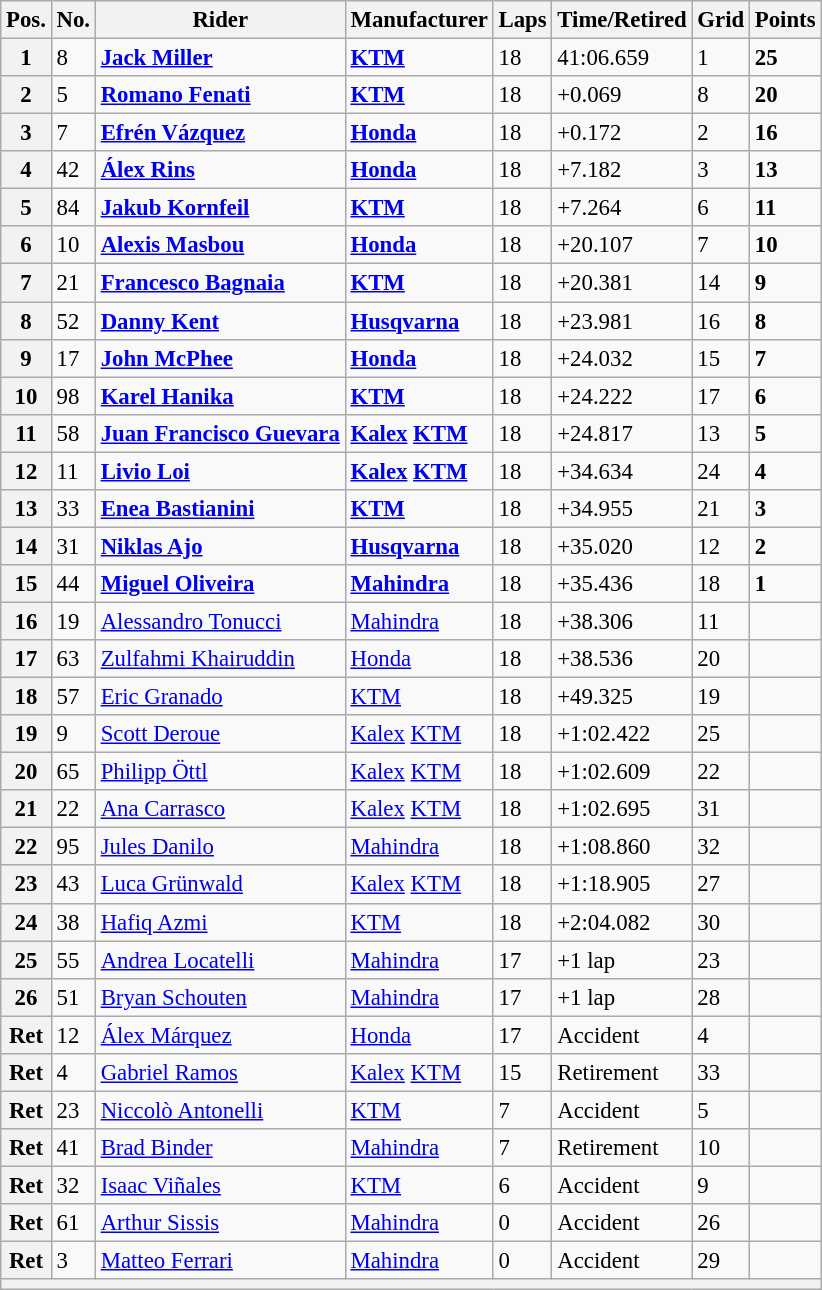<table class="wikitable" style="font-size: 95%;">
<tr>
<th>Pos.</th>
<th>No.</th>
<th>Rider</th>
<th>Manufacturer</th>
<th>Laps</th>
<th>Time/Retired</th>
<th>Grid</th>
<th>Points</th>
</tr>
<tr>
<th>1</th>
<td>8</td>
<td> <strong><a href='#'>Jack Miller</a></strong></td>
<td><strong><a href='#'>KTM</a></strong></td>
<td>18</td>
<td>41:06.659</td>
<td>1</td>
<td><strong>25</strong></td>
</tr>
<tr>
<th>2</th>
<td>5</td>
<td> <strong><a href='#'>Romano Fenati</a></strong></td>
<td><strong><a href='#'>KTM</a></strong></td>
<td>18</td>
<td>+0.069</td>
<td>8</td>
<td><strong>20</strong></td>
</tr>
<tr>
<th>3</th>
<td>7</td>
<td> <strong><a href='#'>Efrén Vázquez</a></strong></td>
<td><strong><a href='#'>Honda</a></strong></td>
<td>18</td>
<td>+0.172</td>
<td>2</td>
<td><strong>16</strong></td>
</tr>
<tr>
<th>4</th>
<td>42</td>
<td> <strong><a href='#'>Álex Rins</a></strong></td>
<td><strong><a href='#'>Honda</a></strong></td>
<td>18</td>
<td>+7.182</td>
<td>3</td>
<td><strong>13</strong></td>
</tr>
<tr>
<th>5</th>
<td>84</td>
<td> <strong><a href='#'>Jakub Kornfeil</a></strong></td>
<td><strong><a href='#'>KTM</a></strong></td>
<td>18</td>
<td>+7.264</td>
<td>6</td>
<td><strong>11</strong></td>
</tr>
<tr>
<th>6</th>
<td>10</td>
<td> <strong><a href='#'>Alexis Masbou</a></strong></td>
<td><strong><a href='#'>Honda</a></strong></td>
<td>18</td>
<td>+20.107</td>
<td>7</td>
<td><strong>10</strong></td>
</tr>
<tr>
<th>7</th>
<td>21</td>
<td> <strong><a href='#'>Francesco Bagnaia</a></strong></td>
<td><strong><a href='#'>KTM</a></strong></td>
<td>18</td>
<td>+20.381</td>
<td>14</td>
<td><strong>9</strong></td>
</tr>
<tr>
<th>8</th>
<td>52</td>
<td> <strong><a href='#'>Danny Kent</a></strong></td>
<td><strong><a href='#'>Husqvarna</a></strong></td>
<td>18</td>
<td>+23.981</td>
<td>16</td>
<td><strong>8</strong></td>
</tr>
<tr>
<th>9</th>
<td>17</td>
<td> <strong><a href='#'>John McPhee</a></strong></td>
<td><strong><a href='#'>Honda</a></strong></td>
<td>18</td>
<td>+24.032</td>
<td>15</td>
<td><strong>7</strong></td>
</tr>
<tr>
<th>10</th>
<td>98</td>
<td> <strong><a href='#'>Karel Hanika</a></strong></td>
<td><strong><a href='#'>KTM</a></strong></td>
<td>18</td>
<td>+24.222</td>
<td>17</td>
<td><strong>6</strong></td>
</tr>
<tr>
<th>11</th>
<td>58</td>
<td> <strong><a href='#'>Juan Francisco Guevara</a></strong></td>
<td><strong><a href='#'>Kalex</a></strong> <strong><a href='#'>KTM</a></strong></td>
<td>18</td>
<td>+24.817</td>
<td>13</td>
<td><strong>5</strong></td>
</tr>
<tr>
<th>12</th>
<td>11</td>
<td> <strong><a href='#'>Livio Loi</a></strong></td>
<td><strong><a href='#'>Kalex</a></strong> <strong><a href='#'>KTM</a></strong></td>
<td>18</td>
<td>+34.634</td>
<td>24</td>
<td><strong>4</strong></td>
</tr>
<tr>
<th>13</th>
<td>33</td>
<td> <strong><a href='#'>Enea Bastianini</a></strong></td>
<td><strong><a href='#'>KTM</a></strong></td>
<td>18</td>
<td>+34.955</td>
<td>21</td>
<td><strong>3</strong></td>
</tr>
<tr>
<th>14</th>
<td>31</td>
<td> <strong><a href='#'>Niklas Ajo</a></strong></td>
<td><strong><a href='#'>Husqvarna</a></strong></td>
<td>18</td>
<td>+35.020</td>
<td>12</td>
<td><strong>2</strong></td>
</tr>
<tr>
<th>15</th>
<td>44</td>
<td> <strong><a href='#'>Miguel Oliveira</a></strong></td>
<td><strong><a href='#'>Mahindra</a></strong></td>
<td>18</td>
<td>+35.436</td>
<td>18</td>
<td><strong>1</strong></td>
</tr>
<tr>
<th>16</th>
<td>19</td>
<td> <a href='#'>Alessandro Tonucci</a></td>
<td><a href='#'>Mahindra</a></td>
<td>18</td>
<td>+38.306</td>
<td>11</td>
<td></td>
</tr>
<tr>
<th>17</th>
<td>63</td>
<td> <a href='#'>Zulfahmi Khairuddin</a></td>
<td><a href='#'>Honda</a></td>
<td>18</td>
<td>+38.536</td>
<td>20</td>
<td></td>
</tr>
<tr>
<th>18</th>
<td>57</td>
<td> <a href='#'>Eric Granado</a></td>
<td><a href='#'>KTM</a></td>
<td>18</td>
<td>+49.325</td>
<td>19</td>
<td></td>
</tr>
<tr>
<th>19</th>
<td>9</td>
<td> <a href='#'>Scott Deroue</a></td>
<td><a href='#'>Kalex</a> <a href='#'>KTM</a></td>
<td>18</td>
<td>+1:02.422</td>
<td>25</td>
<td></td>
</tr>
<tr>
<th>20</th>
<td>65</td>
<td> <a href='#'>Philipp Öttl</a></td>
<td><a href='#'>Kalex</a> <a href='#'>KTM</a></td>
<td>18</td>
<td>+1:02.609</td>
<td>22</td>
<td></td>
</tr>
<tr>
<th>21</th>
<td>22</td>
<td> <a href='#'>Ana Carrasco</a></td>
<td><a href='#'>Kalex</a> <a href='#'>KTM</a></td>
<td>18</td>
<td>+1:02.695</td>
<td>31</td>
<td></td>
</tr>
<tr>
<th>22</th>
<td>95</td>
<td> <a href='#'>Jules Danilo</a></td>
<td><a href='#'>Mahindra</a></td>
<td>18</td>
<td>+1:08.860</td>
<td>32</td>
<td></td>
</tr>
<tr>
<th>23</th>
<td>43</td>
<td> <a href='#'>Luca Grünwald</a></td>
<td><a href='#'>Kalex</a> <a href='#'>KTM</a></td>
<td>18</td>
<td>+1:18.905</td>
<td>27</td>
<td></td>
</tr>
<tr>
<th>24</th>
<td>38</td>
<td> <a href='#'>Hafiq Azmi</a></td>
<td><a href='#'>KTM</a></td>
<td>18</td>
<td>+2:04.082</td>
<td>30</td>
<td></td>
</tr>
<tr>
<th>25</th>
<td>55</td>
<td> <a href='#'>Andrea Locatelli</a></td>
<td><a href='#'>Mahindra</a></td>
<td>17</td>
<td>+1 lap</td>
<td>23</td>
<td></td>
</tr>
<tr>
<th>26</th>
<td>51</td>
<td> <a href='#'>Bryan Schouten</a></td>
<td><a href='#'>Mahindra</a></td>
<td>17</td>
<td>+1 lap</td>
<td>28</td>
<td></td>
</tr>
<tr>
<th>Ret</th>
<td>12</td>
<td> <a href='#'>Álex Márquez</a></td>
<td><a href='#'>Honda</a></td>
<td>17</td>
<td>Accident</td>
<td>4</td>
<td></td>
</tr>
<tr>
<th>Ret</th>
<td>4</td>
<td> <a href='#'>Gabriel Ramos</a></td>
<td><a href='#'>Kalex</a> <a href='#'>KTM</a></td>
<td>15</td>
<td>Retirement</td>
<td>33</td>
<td></td>
</tr>
<tr>
<th>Ret</th>
<td>23</td>
<td> <a href='#'>Niccolò Antonelli</a></td>
<td><a href='#'>KTM</a></td>
<td>7</td>
<td>Accident</td>
<td>5</td>
<td></td>
</tr>
<tr>
<th>Ret</th>
<td>41</td>
<td> <a href='#'>Brad Binder</a></td>
<td><a href='#'>Mahindra</a></td>
<td>7</td>
<td>Retirement</td>
<td>10</td>
<td></td>
</tr>
<tr>
<th>Ret</th>
<td>32</td>
<td> <a href='#'>Isaac Viñales</a></td>
<td><a href='#'>KTM</a></td>
<td>6</td>
<td>Accident</td>
<td>9</td>
<td></td>
</tr>
<tr>
<th>Ret</th>
<td>61</td>
<td> <a href='#'>Arthur Sissis</a></td>
<td><a href='#'>Mahindra</a></td>
<td>0</td>
<td>Accident</td>
<td>26</td>
<td></td>
</tr>
<tr>
<th>Ret</th>
<td>3</td>
<td> <a href='#'>Matteo Ferrari</a></td>
<td><a href='#'>Mahindra</a></td>
<td>0</td>
<td>Accident</td>
<td>29</td>
<td></td>
</tr>
<tr>
<th colspan=8></th>
</tr>
</table>
